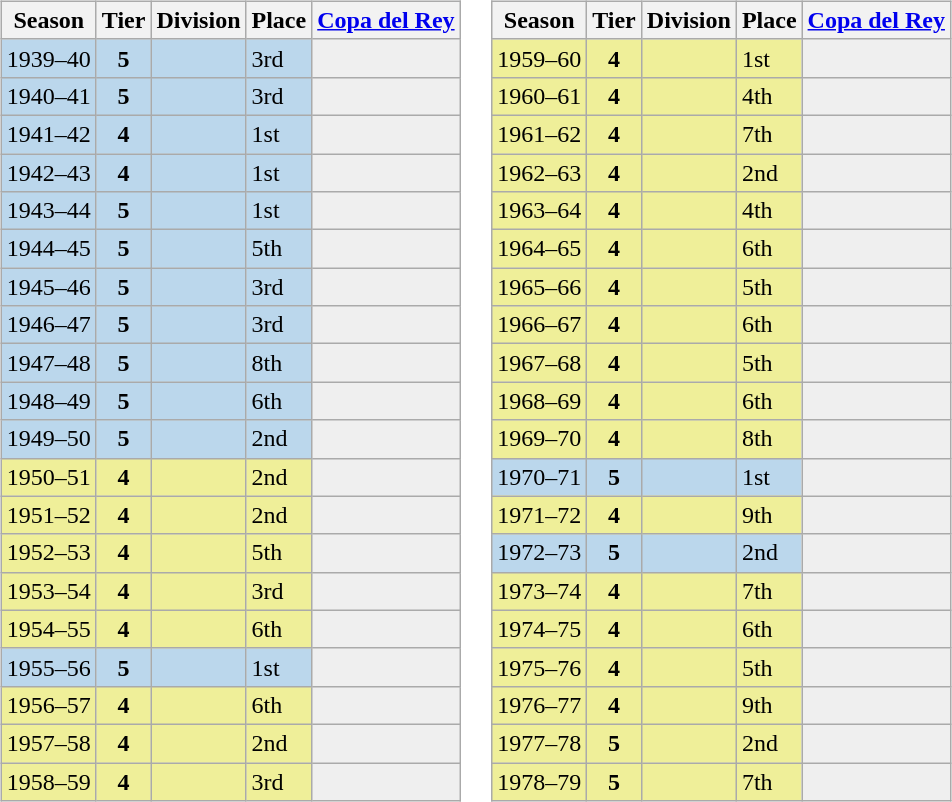<table>
<tr>
<td valign="top" width=0%><br><table class="wikitable">
<tr style="background:#f0f6fa;">
<th>Season</th>
<th>Tier</th>
<th>Division</th>
<th>Place</th>
<th><a href='#'>Copa del Rey</a></th>
</tr>
<tr>
<td style="background:#BBD7EC;">1939–40</td>
<th style="background:#BBD7EC;">5</th>
<td style="background:#BBD7EC;"></td>
<td style="background:#BBD7EC;">3rd</td>
<th style="background:#EFEFEF;"></th>
</tr>
<tr>
<td style="background:#BBD7EC;">1940–41</td>
<th style="background:#BBD7EC;">5</th>
<td style="background:#BBD7EC;"></td>
<td style="background:#BBD7EC;">3rd</td>
<th style="background:#EFEFEF;"></th>
</tr>
<tr>
<td style="background:#BBD7EC;">1941–42</td>
<th style="background:#BBD7EC;">4</th>
<td style="background:#BBD7EC;"></td>
<td style="background:#BBD7EC;">1st</td>
<th style="background:#EFEFEF;"></th>
</tr>
<tr>
<td style="background:#BBD7EC;">1942–43</td>
<th style="background:#BBD7EC;">4</th>
<td style="background:#BBD7EC;"></td>
<td style="background:#BBD7EC;">1st</td>
<th style="background:#EFEFEF;"></th>
</tr>
<tr>
<td style="background:#BBD7EC;">1943–44</td>
<th style="background:#BBD7EC;">5</th>
<td style="background:#BBD7EC;"></td>
<td style="background:#BBD7EC;">1st</td>
<th style="background:#EFEFEF;"></th>
</tr>
<tr>
<td style="background:#BBD7EC;">1944–45</td>
<th style="background:#BBD7EC;">5</th>
<td style="background:#BBD7EC;"></td>
<td style="background:#BBD7EC;">5th</td>
<th style="background:#EFEFEF;"></th>
</tr>
<tr>
<td style="background:#BBD7EC;">1945–46</td>
<th style="background:#BBD7EC;">5</th>
<td style="background:#BBD7EC;"></td>
<td style="background:#BBD7EC;">3rd</td>
<th style="background:#EFEFEF;"></th>
</tr>
<tr>
<td style="background:#BBD7EC;">1946–47</td>
<th style="background:#BBD7EC;">5</th>
<td style="background:#BBD7EC;"></td>
<td style="background:#BBD7EC;">3rd</td>
<th style="background:#EFEFEF;"></th>
</tr>
<tr>
<td style="background:#BBD7EC;">1947–48</td>
<th style="background:#BBD7EC;">5</th>
<td style="background:#BBD7EC;"></td>
<td style="background:#BBD7EC;">8th</td>
<th style="background:#EFEFEF;"></th>
</tr>
<tr>
<td style="background:#BBD7EC;">1948–49</td>
<th style="background:#BBD7EC;">5</th>
<td style="background:#BBD7EC;"></td>
<td style="background:#BBD7EC;">6th</td>
<th style="background:#EFEFEF;"></th>
</tr>
<tr>
<td style="background:#BBD7EC;">1949–50</td>
<th style="background:#BBD7EC;">5</th>
<td style="background:#BBD7EC;"></td>
<td style="background:#BBD7EC;">2nd</td>
<th style="background:#EFEFEF;"></th>
</tr>
<tr>
<td style="background:#EFEF99;">1950–51</td>
<th style="background:#EFEF99;">4</th>
<td style="background:#EFEF99;"></td>
<td style="background:#EFEF99;">2nd</td>
<th style="background:#EFEFEF;"></th>
</tr>
<tr>
<td style="background:#EFEF99;">1951–52</td>
<th style="background:#EFEF99;">4</th>
<td style="background:#EFEF99;"></td>
<td style="background:#EFEF99;">2nd</td>
<th style="background:#EFEFEF;"></th>
</tr>
<tr>
<td style="background:#EFEF99;">1952–53</td>
<th style="background:#EFEF99;">4</th>
<td style="background:#EFEF99;"></td>
<td style="background:#EFEF99;">5th</td>
<th style="background:#EFEFEF;"></th>
</tr>
<tr>
<td style="background:#EFEF99;">1953–54</td>
<th style="background:#EFEF99;">4</th>
<td style="background:#EFEF99;"></td>
<td style="background:#EFEF99;">3rd</td>
<th style="background:#EFEFEF;"></th>
</tr>
<tr>
<td style="background:#EFEF99;">1954–55</td>
<th style="background:#EFEF99;">4</th>
<td style="background:#EFEF99;"></td>
<td style="background:#EFEF99;">6th</td>
<th style="background:#EFEFEF;"></th>
</tr>
<tr>
<td style="background:#BBD7EC;">1955–56</td>
<th style="background:#BBD7EC;">5</th>
<td style="background:#BBD7EC;"></td>
<td style="background:#BBD7EC;">1st</td>
<th style="background:#EFEFEF;"></th>
</tr>
<tr>
<td style="background:#EFEF99;">1956–57</td>
<th style="background:#EFEF99;">4</th>
<td style="background:#EFEF99;"></td>
<td style="background:#EFEF99;">6th</td>
<th style="background:#EFEFEF;"></th>
</tr>
<tr>
<td style="background:#EFEF99;">1957–58</td>
<th style="background:#EFEF99;">4</th>
<td style="background:#EFEF99;"></td>
<td style="background:#EFEF99;">2nd</td>
<th style="background:#EFEFEF;"></th>
</tr>
<tr>
<td style="background:#EFEF99;">1958–59</td>
<th style="background:#EFEF99;">4</th>
<td style="background:#EFEF99;"></td>
<td style="background:#EFEF99;">3rd</td>
<th style="background:#EFEFEF;"></th>
</tr>
</table>
</td>
<td valign="top" width=0%><br><table class="wikitable">
<tr style="background:#f0f6fa;">
<th>Season</th>
<th>Tier</th>
<th>Division</th>
<th>Place</th>
<th><a href='#'>Copa del Rey</a></th>
</tr>
<tr>
<td style="background:#EFEF99;">1959–60</td>
<th style="background:#EFEF99;">4</th>
<td style="background:#EFEF99;"></td>
<td style="background:#EFEF99;">1st</td>
<th style="background:#EFEFEF;"></th>
</tr>
<tr>
<td style="background:#EFEF99;">1960–61</td>
<th style="background:#EFEF99;">4</th>
<td style="background:#EFEF99;"></td>
<td style="background:#EFEF99;">4th</td>
<th style="background:#EFEFEF;"></th>
</tr>
<tr>
<td style="background:#EFEF99;">1961–62</td>
<th style="background:#EFEF99;">4</th>
<td style="background:#EFEF99;"></td>
<td style="background:#EFEF99;">7th</td>
<th style="background:#EFEFEF;"></th>
</tr>
<tr>
<td style="background:#EFEF99;">1962–63</td>
<th style="background:#EFEF99;">4</th>
<td style="background:#EFEF99;"></td>
<td style="background:#EFEF99;">2nd</td>
<th style="background:#EFEFEF;"></th>
</tr>
<tr>
<td style="background:#EFEF99;">1963–64</td>
<th style="background:#EFEF99;">4</th>
<td style="background:#EFEF99;"></td>
<td style="background:#EFEF99;">4th</td>
<th style="background:#EFEFEF;"></th>
</tr>
<tr>
<td style="background:#EFEF99;">1964–65</td>
<th style="background:#EFEF99;">4</th>
<td style="background:#EFEF99;"></td>
<td style="background:#EFEF99;">6th</td>
<th style="background:#EFEFEF;"></th>
</tr>
<tr>
<td style="background:#EFEF99;">1965–66</td>
<th style="background:#EFEF99;">4</th>
<td style="background:#EFEF99;"></td>
<td style="background:#EFEF99;">5th</td>
<th style="background:#EFEFEF;"></th>
</tr>
<tr>
<td style="background:#EFEF99;">1966–67</td>
<th style="background:#EFEF99;">4</th>
<td style="background:#EFEF99;"></td>
<td style="background:#EFEF99;">6th</td>
<th style="background:#EFEFEF;"></th>
</tr>
<tr>
<td style="background:#EFEF99;">1967–68</td>
<th style="background:#EFEF99;">4</th>
<td style="background:#EFEF99;"></td>
<td style="background:#EFEF99;">5th</td>
<th style="background:#EFEFEF;"></th>
</tr>
<tr>
<td style="background:#EFEF99;">1968–69</td>
<th style="background:#EFEF99;">4</th>
<td style="background:#EFEF99;"></td>
<td style="background:#EFEF99;">6th</td>
<th style="background:#EFEFEF;"></th>
</tr>
<tr>
<td style="background:#EFEF99;">1969–70</td>
<th style="background:#EFEF99;">4</th>
<td style="background:#EFEF99;"></td>
<td style="background:#EFEF99;">8th</td>
<th style="background:#EFEFEF;"></th>
</tr>
<tr>
<td style="background:#BBD7EC;">1970–71</td>
<th style="background:#BBD7EC;">5</th>
<td style="background:#BBD7EC;"></td>
<td style="background:#BBD7EC;">1st</td>
<th style="background:#EFEFEF;"></th>
</tr>
<tr>
<td style="background:#EFEF99;">1971–72</td>
<th style="background:#EFEF99;">4</th>
<td style="background:#EFEF99;"></td>
<td style="background:#EFEF99;">9th</td>
<th style="background:#EFEFEF;"></th>
</tr>
<tr>
<td style="background:#BBD7EC;">1972–73</td>
<th style="background:#BBD7EC;">5</th>
<td style="background:#BBD7EC;"></td>
<td style="background:#BBD7EC;">2nd</td>
<th style="background:#EFEFEF;"></th>
</tr>
<tr>
<td style="background:#EFEF99;">1973–74</td>
<th style="background:#EFEF99;">4</th>
<td style="background:#EFEF99;"></td>
<td style="background:#EFEF99;">7th</td>
<th style="background:#EFEFEF;"></th>
</tr>
<tr>
<td style="background:#EFEF99;">1974–75</td>
<th style="background:#EFEF99;">4</th>
<td style="background:#EFEF99;"></td>
<td style="background:#EFEF99;">6th</td>
<th style="background:#EFEFEF;"></th>
</tr>
<tr>
<td style="background:#EFEF99;">1975–76</td>
<th style="background:#EFEF99;">4</th>
<td style="background:#EFEF99;"></td>
<td style="background:#EFEF99;">5th</td>
<th style="background:#EFEFEF;"></th>
</tr>
<tr>
<td style="background:#EFEF99;">1976–77</td>
<th style="background:#EFEF99;">4</th>
<td style="background:#EFEF99;"></td>
<td style="background:#EFEF99;">9th</td>
<th style="background:#EFEFEF;"></th>
</tr>
<tr>
<td style="background:#EFEF99;">1977–78</td>
<th style="background:#EFEF99;">5</th>
<td style="background:#EFEF99;"></td>
<td style="background:#EFEF99;">2nd</td>
<th style="background:#EFEFEF;"></th>
</tr>
<tr>
<td style="background:#EFEF99;">1978–79</td>
<th style="background:#EFEF99;">5</th>
<td style="background:#EFEF99;"></td>
<td style="background:#EFEF99;">7th</td>
<th style="background:#EFEFEF;"></th>
</tr>
</table>
</td>
</tr>
</table>
